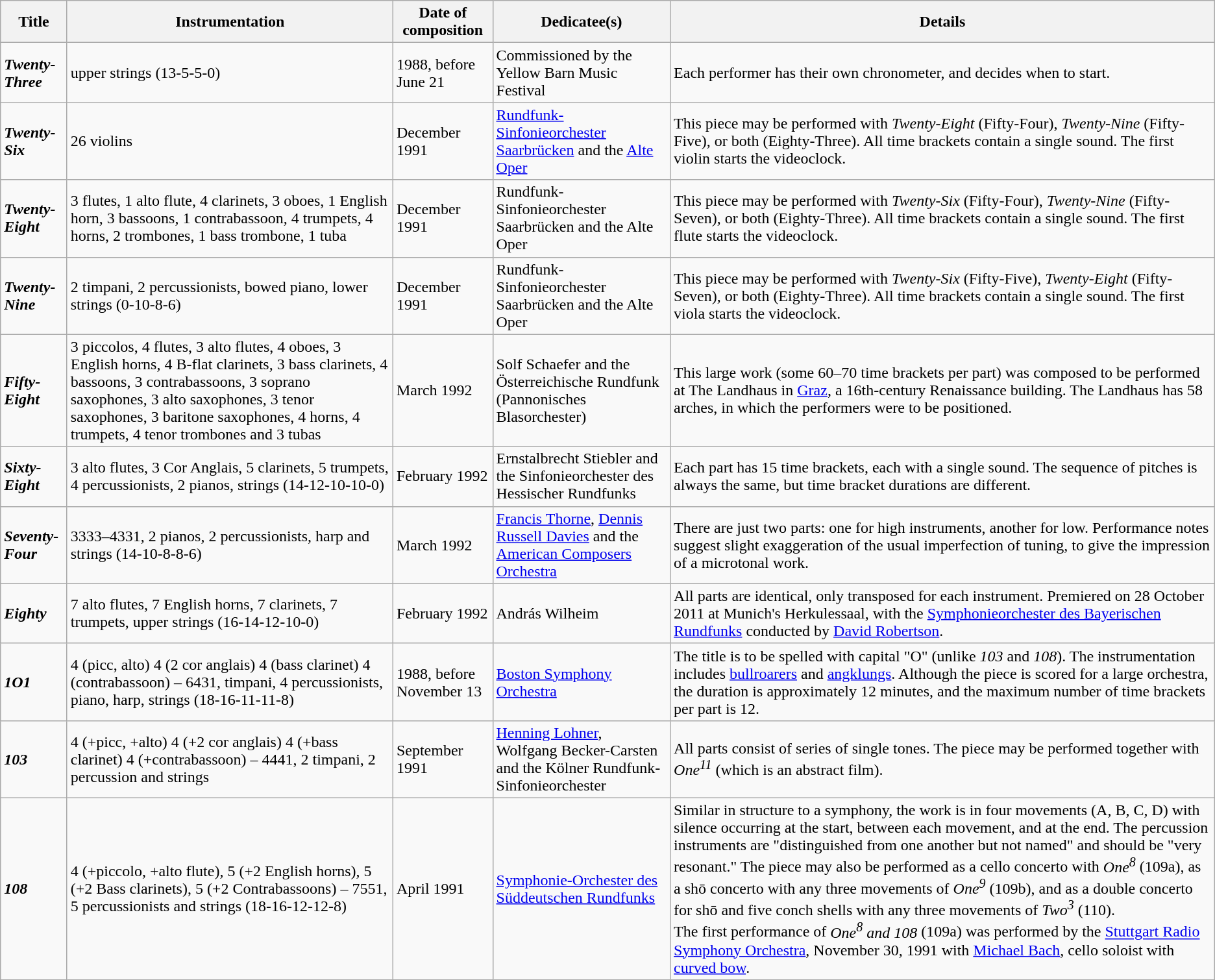<table class="wikitable">
<tr>
<th>Title</th>
<th>Instrumentation</th>
<th>Date of composition</th>
<th>Dedicatee(s)</th>
<th>Details</th>
</tr>
<tr>
<td><strong><em>Twenty-Three</em></strong></td>
<td>upper strings (13-5-5-0)</td>
<td>1988, before June 21</td>
<td>Commissioned by the Yellow Barn Music Festival</td>
<td>Each performer has their own chronometer, and decides when to start.</td>
</tr>
<tr>
<td><strong><em>Twenty-Six</em></strong></td>
<td>26 violins</td>
<td>December 1991</td>
<td><a href='#'>Rundfunk-Sinfonieorchester Saarbrücken</a> and the <a href='#'>Alte Oper</a></td>
<td>This piece may be performed with <em>Twenty-Eight</em> (Fifty-Four), <em>Twenty-Nine</em> (Fifty-Five), or both (Eighty-Three). All time brackets contain a single sound. The first violin starts the videoclock.</td>
</tr>
<tr>
<td><strong><em>Twenty-Eight</em></strong></td>
<td>3 flutes, 1 alto flute, 4 clarinets, 3 oboes, 1 English horn, 3 bassoons, 1 contrabassoon, 4 trumpets, 4 horns, 2 trombones, 1 bass trombone, 1 tuba</td>
<td>December 1991</td>
<td>Rundfunk-Sinfonieorchester Saarbrücken and the Alte Oper</td>
<td>This piece may be performed with <em>Twenty-Six</em> (Fifty-Four), <em>Twenty-Nine</em> (Fifty-Seven), or both (Eighty-Three). All time brackets contain a single sound. The first flute starts the videoclock.</td>
</tr>
<tr>
<td><strong><em>Twenty-Nine</em></strong></td>
<td>2 timpani, 2 percussionists, bowed piano, lower strings (0-10-8-6)</td>
<td>December 1991</td>
<td>Rundfunk-Sinfonieorchester Saarbrücken and the Alte Oper</td>
<td>This piece may be performed with <em>Twenty-Six</em> (Fifty-Five), <em>Twenty-Eight</em> (Fifty-Seven), or both (Eighty-Three). All time brackets contain a single sound. The first viola starts the videoclock.</td>
</tr>
<tr>
<td><strong><em>Fifty-Eight</em></strong></td>
<td>3 piccolos, 4 flutes, 3 alto flutes, 4 oboes, 3 English horns, 4 B-flat clarinets, 3 bass clarinets, 4 bassoons, 3 contrabassoons, 3 soprano saxophones, 3 alto saxophones, 3 tenor saxophones, 3 baritone saxophones, 4 horns, 4 trumpets, 4 tenor trombones and 3 tubas</td>
<td>March 1992</td>
<td>Solf Schaefer and the Österreichische Rundfunk (Pannonisches Blasorchester)</td>
<td>This large work (some 60–70 time brackets per part) was composed to be performed at The Landhaus in <a href='#'>Graz</a>, a 16th-century Renaissance building. The Landhaus has 58 arches, in which the performers were to be positioned.</td>
</tr>
<tr>
<td><strong><em>Sixty-Eight</em></strong></td>
<td>3 alto flutes, 3 Cor Anglais, 5 clarinets, 5 trumpets, 4 percussionists, 2 pianos, strings (14-12-10-10-0)</td>
<td>February 1992</td>
<td>Ernstalbrecht Stiebler and the Sinfonieorchester des Hessischer Rundfunks</td>
<td>Each part has 15 time brackets, each with a single sound. The sequence of pitches is always the same, but time bracket durations are different.</td>
</tr>
<tr>
<td><strong><em>Seventy-Four</em></strong></td>
<td>3333–4331, 2 pianos, 2 percussionists, harp and strings (14-10-8-8-6)</td>
<td>March 1992</td>
<td><a href='#'>Francis Thorne</a>, <a href='#'>Dennis Russell Davies</a> and the <a href='#'>American Composers Orchestra</a></td>
<td>There are just two parts: one for high instruments, another for low. Performance notes suggest slight exaggeration of the usual imperfection of tuning, to give the impression of a microtonal work.</td>
</tr>
<tr>
<td><strong><em>Eighty</em></strong></td>
<td>7 alto flutes, 7 English horns, 7 clarinets, 7 trumpets, upper strings (16-14-12-10-0)</td>
<td>February 1992</td>
<td>András Wilheim</td>
<td>All parts are identical, only transposed for each instrument. Premiered on 28 October 2011 at Munich's Herkulessaal, with the <a href='#'>Symphonieorchester des Bayerischen Rundfunks</a> conducted by <a href='#'>David Robertson</a>.</td>
</tr>
<tr>
<td><strong><em>1O1</em></strong></td>
<td>4 (picc, alto) 4 (2 cor anglais) 4 (bass clarinet) 4 (contrabassoon) – 6431, timpani, 4 percussionists, piano, harp, strings (18-16-11-11-8)</td>
<td>1988, before November 13</td>
<td><a href='#'>Boston Symphony Orchestra</a></td>
<td>The title is to be spelled with capital "O" (unlike <em>103</em> and <em>108</em>). The instrumentation includes <a href='#'>bullroarers</a> and <a href='#'>angklungs</a>. Although the piece is scored for a large orchestra, the duration is approximately 12 minutes, and the maximum number of time brackets per part is 12.</td>
</tr>
<tr>
<td><strong><em>103</em></strong></td>
<td>4 (+picc, +alto) 4 (+2 cor anglais) 4 (+bass clarinet) 4 (+contrabassoon) – 4441, 2 timpani, 2 percussion and strings</td>
<td>September 1991</td>
<td><a href='#'>Henning Lohner</a>, Wolfgang Becker-Carsten and the Kölner Rundfunk-Sinfonieorchester</td>
<td>All parts consist of series of single tones. The piece may be performed together with <em>One<sup>11</sup></em> (which is an abstract film).</td>
</tr>
<tr>
<td><strong><em>108</em></strong></td>
<td>4 (+piccolo, +alto flute), 5 (+2 English horns), 5 (+2 Bass clarinets), 5 (+2 Contrabassoons) – 7551, 5 percussionists and strings (18-16-12-12-8)</td>
<td>April 1991</td>
<td><a href='#'>Symphonie-Orchester des Süddeutschen Rundfunks</a></td>
<td>Similar in structure to a symphony, the work is in four movements (A, B, C, D) with silence occurring at the start, between each movement, and at the end. The percussion instruments are "distinguished from one another but not named" and should be "very resonant." The piece may also be performed as a cello concerto with <em>One<sup>8</sup></em> (109a), as a shō concerto with any three movements of <em>One<sup>9</sup></em> (109b), and as a double concerto for shō and five conch shells with any three movements of <em>Two<sup>3</sup></em> (110).<br>The first performance of <em>One<sup>8</sup> and 108</em> (109a) was performed by the <a href='#'>Stuttgart Radio Symphony Orchestra</a>, November 30, 1991 with <a href='#'>Michael Bach</a>, cello soloist with <a href='#'>curved bow</a>.</td>
</tr>
</table>
